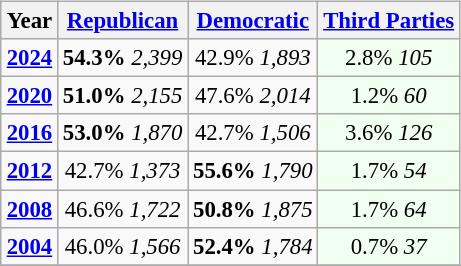<table class="wikitable" style="float:right; font-size:95%;">
<tr>
<th>Year</th>
<th><a href='#'>Republican</a></th>
<th><a href='#'>Democratic</a></th>
<th><a href='#'>Third Parties</a></th>
</tr>
<tr>
<td style="text-align:center;" ><strong><a href='#'>2024</a></strong></td>
<td style="text-align:center;" ><strong>54.3%</strong>  <em>2,399</em></td>
<td style="text-align:center;" >42.9% <em>1,893</em></td>
<td style="text-align:center; background:honeyDew;">2.8% <em>105</em></td>
</tr>
<tr>
<td style="text-align:center;" ><strong><a href='#'>2020</a></strong></td>
<td style="text-align:center;" ><strong>51.0%</strong> <em>2,155</em></td>
<td style="text-align:center;" >47.6%  <em>2,014</em></td>
<td style="text-align:center; background:honeyDew;">1.2% <em>60</em></td>
</tr>
<tr>
<td style="text-align:center;" ><strong><a href='#'>2016</a></strong></td>
<td style="text-align:center;" ><strong>53.0%</strong> <em>1,870</em></td>
<td style="text-align:center;" >42.7% <em>1,506</em></td>
<td style="text-align:center; background:honeyDew;">3.6% <em>126</em></td>
</tr>
<tr>
<td style="text-align:center;" ><strong><a href='#'>2012</a></strong></td>
<td style="text-align:center;" >42.7% <em>1,373</em></td>
<td style="text-align:center;" ><strong>55.6%</strong>  <em>1,790</em></td>
<td style="text-align:center; background:honeyDew;">1.7% <em>54</em></td>
</tr>
<tr>
<td style="text-align:center;" ><strong><a href='#'>2008</a></strong></td>
<td style="text-align:center;" >46.6% <em>1,722</em></td>
<td style="text-align:center;" ><strong>50.8%</strong>  <em>1,875</em></td>
<td style="text-align:center; background:honeyDew;">1.7% <em>64</em></td>
</tr>
<tr>
<td style="text-align:center;" ><strong><a href='#'>2004</a></strong></td>
<td style="text-align:center;" >46.0% <em>1,566</em></td>
<td style="text-align:center;" ><strong>52.4%</strong>   <em>1,784</em></td>
<td style="text-align:center; background:honeyDew;">0.7% <em>37</em></td>
</tr>
<tr>
</tr>
</table>
